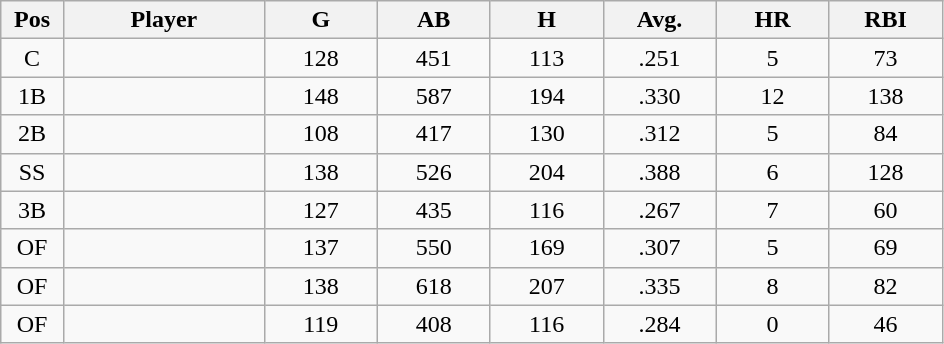<table class="wikitable sortable">
<tr>
<th width="5%" bgcolor="#ddddff">Pos</th>
<th width="16%" bgcolor="#ddddff">Player</th>
<th width="9%" bgcolor="#ddddff">G</th>
<th width="9%" bgcolor="#ddddff">AB</th>
<th width="9%" bgcolor="#ddddff">H</th>
<th width="9%" bgcolor="#ddddff">Avg.</th>
<th width="9%" bgcolor="#ddddff">HR</th>
<th width="9%" bgcolor="#ddddff">RBI</th>
</tr>
<tr align="center">
<td>C</td>
<td></td>
<td>128</td>
<td>451</td>
<td>113</td>
<td>.251</td>
<td>5</td>
<td>73</td>
</tr>
<tr align="center">
<td>1B</td>
<td></td>
<td>148</td>
<td>587</td>
<td>194</td>
<td>.330</td>
<td>12</td>
<td>138</td>
</tr>
<tr align="center">
<td>2B</td>
<td></td>
<td>108</td>
<td>417</td>
<td>130</td>
<td>.312</td>
<td>5</td>
<td>84</td>
</tr>
<tr align="center">
<td>SS</td>
<td></td>
<td>138</td>
<td>526</td>
<td>204</td>
<td>.388</td>
<td>6</td>
<td>128</td>
</tr>
<tr align="center">
<td>3B</td>
<td></td>
<td>127</td>
<td>435</td>
<td>116</td>
<td>.267</td>
<td>7</td>
<td>60</td>
</tr>
<tr align="center">
<td>OF</td>
<td></td>
<td>137</td>
<td>550</td>
<td>169</td>
<td>.307</td>
<td>5</td>
<td>69</td>
</tr>
<tr align="center">
<td>OF</td>
<td></td>
<td>138</td>
<td>618</td>
<td>207</td>
<td>.335</td>
<td>8</td>
<td>82</td>
</tr>
<tr align="center">
<td>OF</td>
<td></td>
<td>119</td>
<td>408</td>
<td>116</td>
<td>.284</td>
<td>0</td>
<td>46</td>
</tr>
</table>
